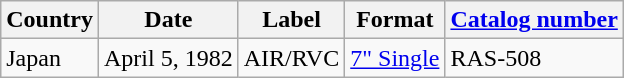<table class="wikitable">
<tr>
<th>Country</th>
<th>Date</th>
<th>Label</th>
<th>Format</th>
<th><a href='#'>Catalog number</a></th>
</tr>
<tr>
<td>Japan</td>
<td>April 5, 1982</td>
<td>AIR/RVC</td>
<td><a href='#'>7" Single</a></td>
<td>RAS-508</td>
</tr>
</table>
